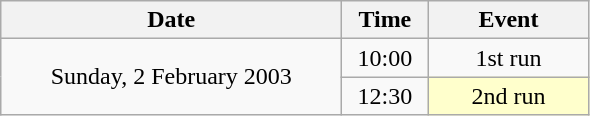<table class = "wikitable" style="text-align:center;">
<tr>
<th width=220>Date</th>
<th width=50>Time</th>
<th width=100>Event</th>
</tr>
<tr>
<td rowspan=2>Sunday, 2 February 2003</td>
<td>10:00</td>
<td>1st run</td>
</tr>
<tr>
<td>12:30</td>
<td bgcolor=ffffcc>2nd run</td>
</tr>
</table>
